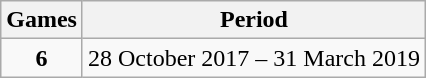<table class="wikitable" style="text-align:center;">
<tr>
<th>Games</th>
<th>Period</th>
</tr>
<tr>
<td><strong>6</strong></td>
<td>28 October 2017 – 31 March 2019</td>
</tr>
</table>
